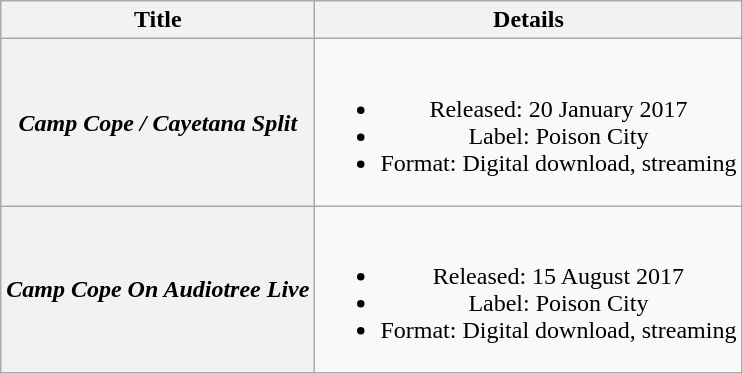<table class="wikitable plainrowheaders" style="text-align:center;">
<tr>
<th scope="col">Title</th>
<th scope="col">Details</th>
</tr>
<tr>
<th scope="row"><em>Camp Cope / Cayetana Split</em><br></th>
<td><br><ul><li>Released: 20 January 2017</li><li>Label: Poison City</li><li>Format: Digital download, streaming</li></ul></td>
</tr>
<tr>
<th scope="row"><em>Camp Cope On Audiotree Live</em></th>
<td><br><ul><li>Released: 15 August 2017 </li><li>Label: Poison City</li><li>Format: Digital download, streaming</li></ul></td>
</tr>
</table>
